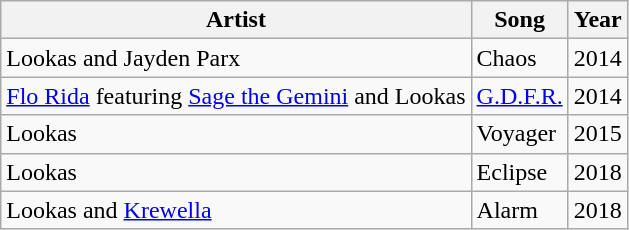<table class="sortable wikitable">
<tr>
<th>Artist</th>
<th>Song</th>
<th>Year</th>
</tr>
<tr>
<td>Lookas and Jayden Parx</td>
<td>Chaos</td>
<td>2014</td>
</tr>
<tr>
<td><a href='#'>Flo Rida</a> featuring <a href='#'>Sage the Gemini</a> and Lookas</td>
<td><a href='#'>G.D.F.R.</a></td>
<td>2014</td>
</tr>
<tr>
<td>Lookas</td>
<td>Voyager</td>
<td>2015</td>
</tr>
<tr>
<td>Lookas</td>
<td>Eclipse</td>
<td>2018</td>
</tr>
<tr>
<td>Lookas and <a href='#'>Krewella</a></td>
<td>Alarm</td>
<td>2018</td>
</tr>
</table>
